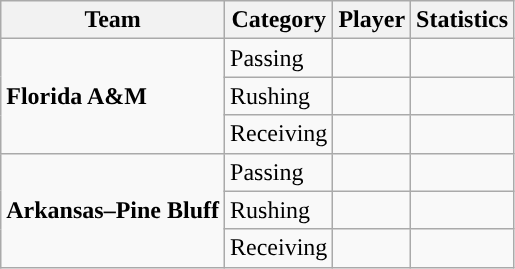<table class="wikitable" style="float: left;">
<tr>
<th>Team</th>
<th>Category</th>
<th>Player</th>
<th>Statistics</th>
</tr>
<tr>
<td rowspan=3><strong>Florida A&M</strong></td>
<td>Passing</td>
<td> </td>
<td> </td>
</tr>
<tr>
<td>Rushing</td>
<td> </td>
<td> </td>
</tr>
<tr>
<td>Receiving</td>
<td> </td>
<td> </td>
</tr>
<tr>
<td rowspan=3><strong>Arkansas–Pine Bluff</strong></td>
<td>Passing</td>
<td> </td>
<td> </td>
</tr>
<tr>
<td>Rushing</td>
<td> </td>
<td> </td>
</tr>
<tr>
<td>Receiving</td>
<td> </td>
<td> </td>
</tr>
</table>
